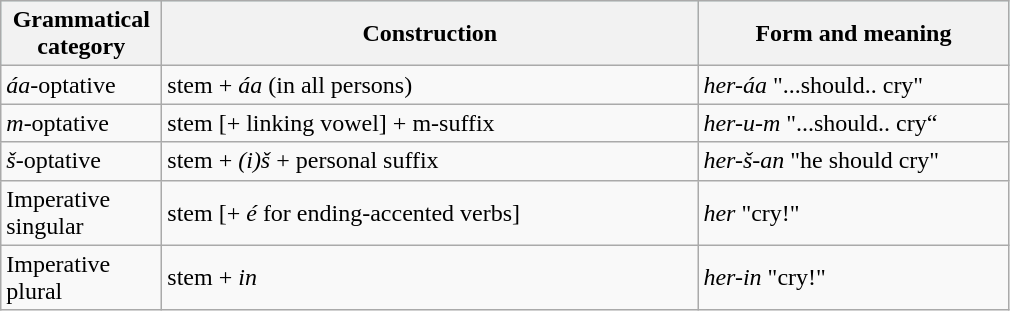<table class="wikitable">
<tr style="background:#c0f0f0;">
<th style="width:100px;">Grammatical<br>category</th>
<th style="width:350px;">Construction</th>
<th style="width:200px;">Form and meaning</th>
</tr>
<tr>
<td><em>áa</em>-optative</td>
<td>stem + <em>áa</em> (in all persons)</td>
<td><em>her-áa</em> "...should.. cry"</td>
</tr>
<tr>
<td><em>m</em>-optative</td>
<td>stem [+ linking vowel] + m-suffix</td>
<td><em>her-u-m</em> "...should.. cry“</td>
</tr>
<tr>
<td><em>š</em>-optative</td>
<td>stem + <em>(i)š</em> + personal suffix</td>
<td><em>her-š-an</em> "he should cry"</td>
</tr>
<tr>
<td>Imperative<br>singular</td>
<td>stem [+ <em>é</em> for ending-accented verbs]</td>
<td><em>her</em> "cry!"</td>
</tr>
<tr>
<td>Imperative<br>plural</td>
<td>stem + <em>in</em></td>
<td><em>her-in</em> "cry!"</td>
</tr>
</table>
